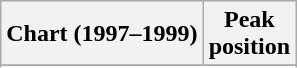<table class="wikitable sortable plainrowheaders" style="text-align:center">
<tr>
<th scope="col">Chart (1997–1999)</th>
<th scope="col">Peak<br>position</th>
</tr>
<tr>
</tr>
<tr>
</tr>
<tr>
</tr>
</table>
